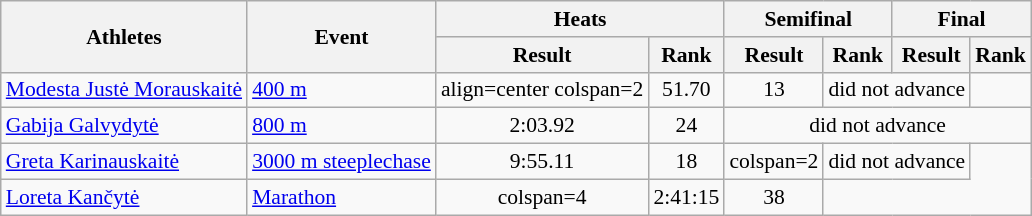<table class="wikitable" border="1" style="font-size:90%">
<tr>
<th rowspan="2">Athletes</th>
<th rowspan="2">Event</th>
<th colspan="2">Heats</th>
<th colspan="2">Semifinal</th>
<th colspan="2">Final</th>
</tr>
<tr>
<th>Result</th>
<th>Rank</th>
<th>Result</th>
<th>Rank</th>
<th>Result</th>
<th>Rank</th>
</tr>
<tr align=center>
<td align=left><a href='#'>Modesta Justė Morauskaitė</a></td>
<td align=left><a href='#'>400 m</a></td>
<td>align=center colspan=2 </td>
<td>51.70</td>
<td>13</td>
<td align=center colspan=2>did not advance</td>
</tr>
<tr align=center>
<td align=left><a href='#'>Gabija Galvydytė</a></td>
<td align=left><a href='#'>800 m</a></td>
<td>2:03.92</td>
<td>24</td>
<td align=center colspan=4>did not advance</td>
</tr>
<tr align=center>
<td align=left><a href='#'>Greta Karinauskaitė</a></td>
<td align=left><a href='#'>3000 m steeplechase</a></td>
<td>9:55.11</td>
<td>18</td>
<td>colspan=2 </td>
<td align=center colspan=2>did not advance</td>
</tr>
<tr align=center>
<td align=left><a href='#'>Loreta Kančytė</a></td>
<td align=left><a href='#'>Marathon</a></td>
<td>colspan=4 </td>
<td>2:41:15</td>
<td>38</td>
</tr>
</table>
